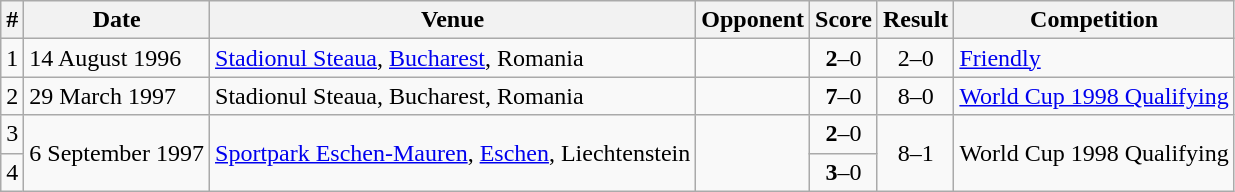<table class="wikitable sortable">
<tr>
<th>#</th>
<th>Date</th>
<th>Venue</th>
<th>Opponent</th>
<th>Score</th>
<th>Result</th>
<th>Competition</th>
</tr>
<tr>
<td>1</td>
<td>14 August 1996</td>
<td><a href='#'>Stadionul Steaua</a>, <a href='#'>Bucharest</a>, Romania</td>
<td></td>
<td align=center><strong>2</strong>–0</td>
<td align=center>2–0</td>
<td><a href='#'>Friendly</a></td>
</tr>
<tr>
<td>2</td>
<td>29 March 1997</td>
<td>Stadionul Steaua, Bucharest, Romania</td>
<td></td>
<td align=center><strong>7</strong>–0</td>
<td align=center>8–0</td>
<td><a href='#'>World Cup 1998 Qualifying</a></td>
</tr>
<tr>
<td>3</td>
<td rowspan=2>6 September 1997</td>
<td rowspan=2><a href='#'>Sportpark Eschen-Mauren</a>, <a href='#'>Eschen</a>, Liechtenstein</td>
<td rowspan=2></td>
<td align=center><strong>2</strong>–0</td>
<td rowspan=2 align=center>8–1</td>
<td rowspan=2>World Cup 1998 Qualifying</td>
</tr>
<tr>
<td>4</td>
<td align=center><strong>3</strong>–0</td>
</tr>
</table>
